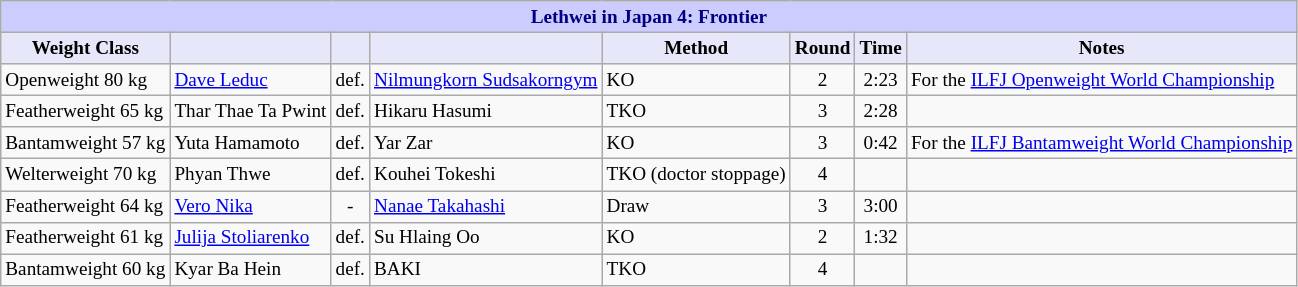<table class="wikitable" style="font-size: 80%;">
<tr>
<th colspan="8" style="background-color: #ccf; color: #000080; text-align: center;"><strong>Lethwei in Japan 4: Frontier</strong></th>
</tr>
<tr>
<th colspan="1" style="background-color: #E6E8FA; color: #000000; text-align: center;">Weight Class</th>
<th colspan="1" style="background-color: #E6E8FA; color: #000000; text-align: center;"></th>
<th colspan="1" style="background-color: #E6E8FA; color: #000000; text-align: center;"></th>
<th colspan="1" style="background-color: #E6E8FA; color: #000000; text-align: center;"></th>
<th colspan="1" style="background-color: #E6E8FA; color: #000000; text-align: center;">Method</th>
<th colspan="1" style="background-color: #E6E8FA; color: #000000; text-align: center;">Round</th>
<th colspan="1" style="background-color: #E6E8FA; color: #000000; text-align: center;">Time</th>
<th colspan="1" style="background-color: #E6E8FA; color: #000000; text-align: center;">Notes</th>
</tr>
<tr>
<td>Openweight 80 kg</td>
<td> <a href='#'>Dave Leduc</a></td>
<td align=center>def.</td>
<td> <a href='#'>Nilmungkorn Sudsakorngym</a></td>
<td>KO</td>
<td align=center>2</td>
<td align=center>2:23</td>
<td>For the <a href='#'>ILFJ Openweight World Championship</a></td>
</tr>
<tr>
<td>Featherweight 65 kg</td>
<td> Thar Thae Ta Pwint</td>
<td align=center>def.</td>
<td> Hikaru Hasumi</td>
<td>TKO</td>
<td align=center>3</td>
<td align=center>2:28</td>
<td></td>
</tr>
<tr>
<td>Bantamweight 57 kg</td>
<td> Yuta Hamamoto</td>
<td align=center>def.</td>
<td> Yar Zar</td>
<td>KO</td>
<td align=center>3</td>
<td align=center>0:42</td>
<td>For the <a href='#'>ILFJ Bantamweight World Championship</a></td>
</tr>
<tr>
<td>Welterweight 70 kg</td>
<td> Phyan Thwe</td>
<td align=center>def.</td>
<td> Kouhei Tokeshi</td>
<td>TKO (doctor stoppage)</td>
<td align=center>4</td>
<td align=center></td>
<td></td>
</tr>
<tr>
<td>Featherweight 64 kg</td>
<td> <a href='#'>Vero Nika</a></td>
<td align=center>-</td>
<td> <a href='#'>Nanae Takahashi</a></td>
<td>Draw</td>
<td align=center>3</td>
<td align=center>3:00</td>
<td></td>
</tr>
<tr>
<td>Featherweight 61 kg</td>
<td> <a href='#'>Julija Stoliarenko</a></td>
<td align=center>def.</td>
<td> Su Hlaing Oo</td>
<td>KO</td>
<td align=center>2</td>
<td align=center>1:32</td>
<td></td>
</tr>
<tr>
<td>Bantamweight 60 kg</td>
<td> Kyar Ba Hein</td>
<td align=center>def.</td>
<td> BAKI</td>
<td>TKO</td>
<td align=center>4</td>
<td align=center></td>
<td></td>
</tr>
</table>
